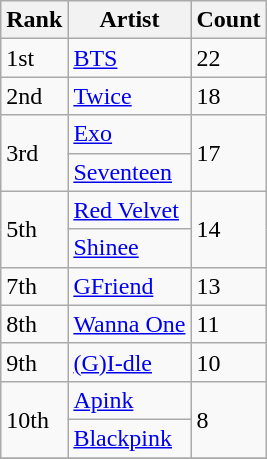<table class="wikitable">
<tr>
<th>Rank</th>
<th>Artist</th>
<th>Count</th>
</tr>
<tr>
<td rowspan='1'>1st</td>
<td><a href='#'>BTS</a></td>
<td>22</td>
</tr>
<tr>
<td>2nd</td>
<td><a href='#'>Twice</a></td>
<td>18</td>
</tr>
<tr>
<td rowspan="2">3rd</td>
<td><a href='#'>Exo</a></td>
<td rowspan="2">17 </td>
</tr>
<tr>
<td><a href='#'>Seventeen</a></td>
</tr>
<tr>
<td rowspan="2">5th</td>
<td><a href='#'>Red Velvet</a></td>
<td rowspan="2">14</td>
</tr>
<tr>
<td><a href='#'>Shinee</a></td>
</tr>
<tr>
<td>7th</td>
<td><a href='#'>GFriend</a></td>
<td>13</td>
</tr>
<tr>
<td>8th</td>
<td><a href='#'>Wanna One</a></td>
<td>11</td>
</tr>
<tr>
<td>9th</td>
<td><a href='#'>(G)I-dle</a></td>
<td>10</td>
</tr>
<tr>
<td rowspan="2">10th</td>
<td><a href='#'>Apink</a></td>
<td rowspan="2">8</td>
</tr>
<tr>
<td><a href='#'>Blackpink</a></td>
</tr>
<tr>
</tr>
</table>
